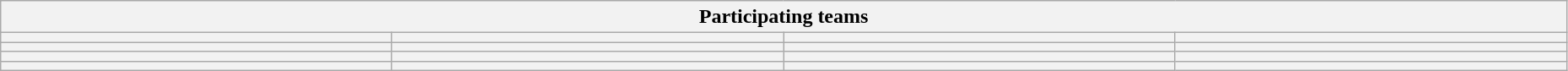<table class="wikitable" style="width:98%;">
<tr>
<th colspan=4>Participating teams</th>
</tr>
<tr>
<th width=25%></th>
<th width=25%></th>
<th width=25%></th>
<th width=25%></th>
</tr>
<tr>
<th></th>
<th></th>
<th></th>
<th></th>
</tr>
<tr>
<th></th>
<th></th>
<th></th>
<th></th>
</tr>
<tr>
<th></th>
<th></th>
<th></th>
<th></th>
</tr>
</table>
